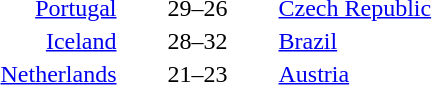<table style="text-align:center">
<tr>
<th width=200></th>
<th width=100></th>
<th width=200></th>
</tr>
<tr>
<td align=right><a href='#'>Portugal</a> </td>
<td>29–26</td>
<td align=left> <a href='#'>Czech Republic</a></td>
</tr>
<tr>
<td align=right><a href='#'>Iceland</a> </td>
<td>28–32</td>
<td align=left> <a href='#'>Brazil</a></td>
</tr>
<tr>
<td align=right><a href='#'>Netherlands</a> </td>
<td>21–23</td>
<td align=left> <a href='#'>Austria</a></td>
</tr>
</table>
